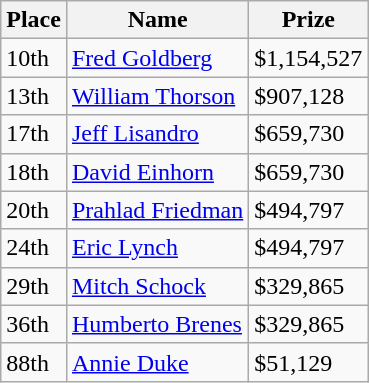<table class="wikitable">
<tr>
<th>Place</th>
<th>Name</th>
<th>Prize</th>
</tr>
<tr>
<td>10th</td>
<td><a href='#'>Fred Goldberg</a></td>
<td>$1,154,527</td>
</tr>
<tr>
<td>13th</td>
<td><a href='#'>William Thorson</a></td>
<td>$907,128</td>
</tr>
<tr>
<td>17th</td>
<td><a href='#'>Jeff Lisandro</a></td>
<td>$659,730</td>
</tr>
<tr>
<td>18th</td>
<td><a href='#'>David Einhorn</a></td>
<td>$659,730</td>
</tr>
<tr>
<td>20th</td>
<td><a href='#'>Prahlad Friedman</a></td>
<td>$494,797</td>
</tr>
<tr>
<td>24th</td>
<td><a href='#'>Eric Lynch</a></td>
<td>$494,797</td>
</tr>
<tr>
<td>29th</td>
<td><a href='#'>Mitch Schock</a></td>
<td>$329,865</td>
</tr>
<tr>
<td>36th</td>
<td><a href='#'>Humberto Brenes</a></td>
<td>$329,865</td>
</tr>
<tr>
<td>88th</td>
<td><a href='#'>Annie Duke</a></td>
<td>$51,129</td>
</tr>
</table>
